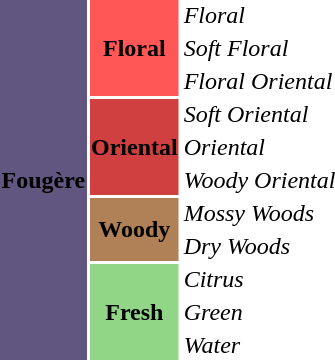<table>
<tr>
<th rowspan=11 style="background:#605680;">Fougère</th>
<th rowspan=3 style="background:#ff5656;">Floral</th>
<td><em>Floral</em></td>
</tr>
<tr>
<td><em>Soft Floral</em></td>
</tr>
<tr>
<td><em>Floral Oriental</em></td>
</tr>
<tr>
<th rowspan=3 style="background:#d04040;">Oriental</th>
<td><em>Soft Oriental</em></td>
</tr>
<tr>
<td><em>Oriental</em></td>
</tr>
<tr>
<td><em>Woody Oriental</em></td>
</tr>
<tr>
<th rowspan=2 style="background:#b08056;">Woody</th>
<td><em>Mossy Woods</em></td>
</tr>
<tr>
<td><em>Dry Woods</em></td>
</tr>
<tr>
<th rowspan=3 style="background:#90d686;">Fresh</th>
<td><em>Citrus</em></td>
</tr>
<tr>
<td><em>Green</em></td>
</tr>
<tr>
<td><em>Water</em></td>
</tr>
</table>
